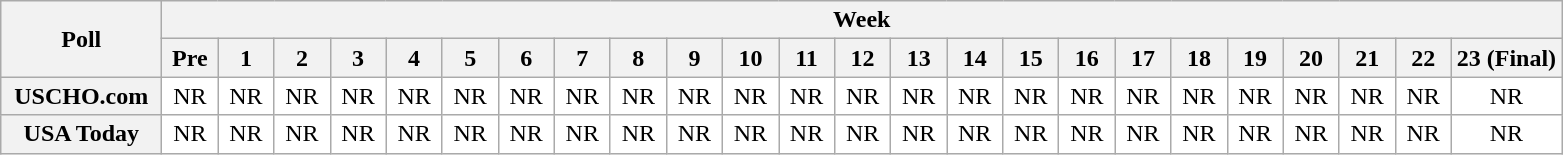<table class="wikitable" style="white-space:nowrap;">
<tr>
<th scope="col" width="100" rowspan="2">Poll</th>
<th colspan="25">Week</th>
</tr>
<tr>
<th scope="col" width="30">Pre</th>
<th scope="col" width="30">1</th>
<th scope="col" width="30">2</th>
<th scope="col" width="30">3</th>
<th scope="col" width="30">4</th>
<th scope="col" width="30">5</th>
<th scope="col" width="30">6</th>
<th scope="col" width="30">7</th>
<th scope="col" width="30">8</th>
<th scope="col" width="30">9</th>
<th scope="col" width="30">10</th>
<th scope="col" width="30">11</th>
<th scope="col" width="30">12</th>
<th scope="col" width="30">13</th>
<th scope="col" width="30">14</th>
<th scope="col" width="30">15</th>
<th scope="col" width="30">16</th>
<th scope="col" width="30">17</th>
<th scope="col" width="30">18</th>
<th scope="col" width="30">19</th>
<th scope="col" width="30">20</th>
<th scope="col" width="30">21</th>
<th scope="col" width="30">22</th>
<th scope="col" width="30">23 (Final)</th>
</tr>
<tr style="text-align:center;">
<th>USCHO.com</th>
<td bgcolor=FFFFFF>NR</td>
<td bgcolor=FFFFFF>NR</td>
<td bgcolor=FFFFFF>NR</td>
<td bgcolor=FFFFFF>NR</td>
<td bgcolor=FFFFFF>NR</td>
<td bgcolor=FFFFFF>NR</td>
<td bgcolor=FFFFFF>NR</td>
<td bgcolor=FFFFFF>NR</td>
<td bgcolor=FFFFFF>NR</td>
<td bgcolor=FFFFFF>NR</td>
<td bgcolor=FFFFFF>NR</td>
<td bgcolor=FFFFFF>NR</td>
<td bgcolor=FFFFFF>NR</td>
<td bgcolor=FFFFFF>NR</td>
<td bgcolor=FFFFFF>NR</td>
<td bgcolor=FFFFFF>NR</td>
<td bgcolor=FFFFFF>NR</td>
<td bgcolor=FFFFFF>NR</td>
<td bgcolor=FFFFFF>NR</td>
<td bgcolor=FFFFFF>NR</td>
<td bgcolor=FFFFFF>NR</td>
<td bgcolor=FFFFFF>NR</td>
<td bgcolor=FFFFFF>NR</td>
<td bgcolor=FFFFFF>NR</td>
</tr>
<tr style="text-align:center;">
<th>USA Today</th>
<td bgcolor=FFFFFF>NR</td>
<td bgcolor=FFFFFF>NR</td>
<td bgcolor=FFFFFF>NR</td>
<td bgcolor=FFFFFF>NR</td>
<td bgcolor=FFFFFF>NR</td>
<td bgcolor=FFFFFF>NR</td>
<td bgcolor=FFFFFF>NR</td>
<td bgcolor=FFFFFF>NR</td>
<td bgcolor=FFFFFF>NR</td>
<td bgcolor=FFFFFF>NR</td>
<td bgcolor=FFFFFF>NR</td>
<td bgcolor=FFFFFF>NR</td>
<td bgcolor=FFFFFF>NR</td>
<td bgcolor=FFFFFF>NR</td>
<td bgcolor=FFFFFF>NR</td>
<td bgcolor=FFFFFF>NR</td>
<td bgcolor=FFFFFF>NR</td>
<td bgcolor=FFFFFF>NR</td>
<td bgcolor=FFFFFF>NR</td>
<td bgcolor=FFFFFF>NR</td>
<td bgcolor=FFFFFF>NR</td>
<td bgcolor=FFFFFF>NR</td>
<td bgcolor=FFFFFF>NR</td>
<td bgcolor=FFFFFF>NR</td>
</tr>
</table>
